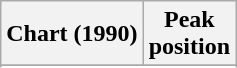<table class="wikitable sortable">
<tr>
<th align="left">Chart (1990)</th>
<th align="center">Peak<br>position</th>
</tr>
<tr>
</tr>
<tr>
</tr>
</table>
